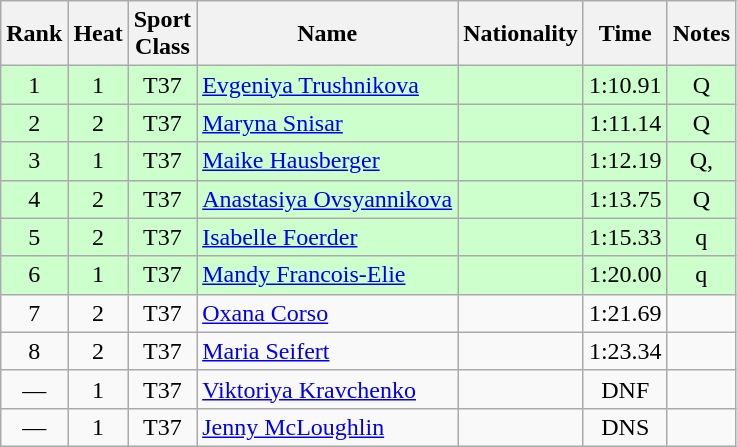<table class="wikitable sortable" style="text-align:center">
<tr>
<th>Rank</th>
<th>Heat</th>
<th>Sport<br>Class</th>
<th>Name</th>
<th>Nationality</th>
<th>Time</th>
<th>Notes</th>
</tr>
<tr bgcolor=ccffcc>
<td>1</td>
<td>1</td>
<td>T37</td>
<td align=left><a href='#'>Evgeniya Trushnikova</a></td>
<td align=left></td>
<td>1:10.91</td>
<td>Q</td>
</tr>
<tr bgcolor=ccffcc>
<td>2</td>
<td>2</td>
<td>T37</td>
<td align=left><a href='#'>Maryna Snisar</a></td>
<td align=left></td>
<td>1:11.14</td>
<td>Q</td>
</tr>
<tr bgcolor=ccffcc>
<td>3</td>
<td>1</td>
<td>T37</td>
<td align=left><a href='#'>Maike Hausberger</a></td>
<td align=left></td>
<td>1:12.19</td>
<td>Q, </td>
</tr>
<tr bgcolor=ccffcc>
<td>4</td>
<td>2</td>
<td>T37</td>
<td align=left><a href='#'>Anastasiya Ovsyannikova</a></td>
<td align=left></td>
<td>1:13.75</td>
<td>Q</td>
</tr>
<tr bgcolor=ccffcc>
<td>5</td>
<td>2</td>
<td>T37</td>
<td align=left><a href='#'>Isabelle Foerder</a></td>
<td align=left></td>
<td>1:15.33</td>
<td>q</td>
</tr>
<tr bgcolor=ccffcc>
<td>6</td>
<td>1</td>
<td>T37</td>
<td align=left><a href='#'>Mandy Francois-Elie</a></td>
<td align=left></td>
<td>1:20.00</td>
<td>q</td>
</tr>
<tr>
<td>7</td>
<td>2</td>
<td>T37</td>
<td align=left><a href='#'>Oxana Corso</a></td>
<td align=left></td>
<td>1:21.69</td>
<td></td>
</tr>
<tr>
<td>8</td>
<td>2</td>
<td>T37</td>
<td align=left><a href='#'>Maria Seifert</a></td>
<td align=left></td>
<td>1:23.34</td>
<td></td>
</tr>
<tr>
<td>—</td>
<td>1</td>
<td>T37</td>
<td align=left><a href='#'>Viktoriya Kravchenko</a></td>
<td align=left></td>
<td>DNF</td>
<td></td>
</tr>
<tr>
<td>—</td>
<td>1</td>
<td>T37</td>
<td align=left><a href='#'>Jenny McLoughlin</a></td>
<td align=left></td>
<td>DNS</td>
<td></td>
</tr>
</table>
